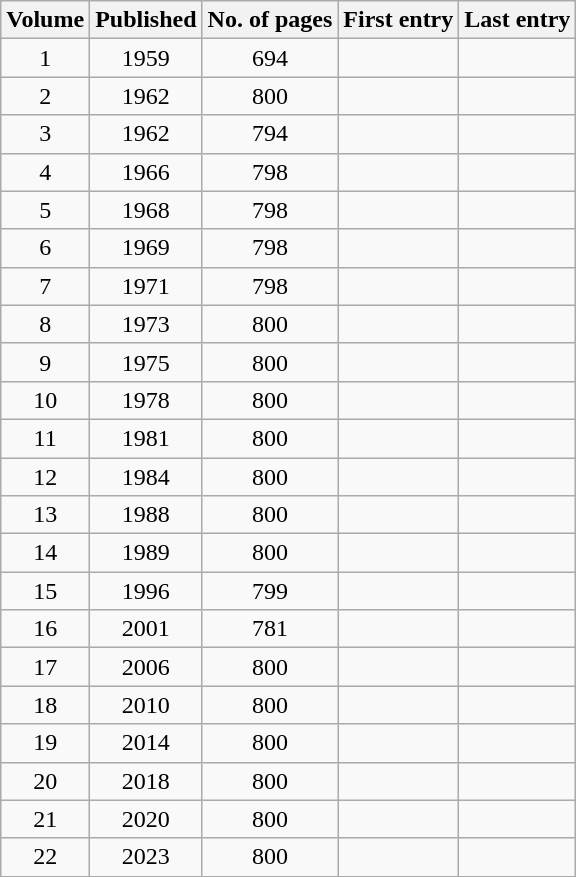<table class="wikitable" style="text-align: center">
<tr>
<th>Volume</th>
<th>Published</th>
<th>No. of pages</th>
<th>First entry</th>
<th>Last entry</th>
</tr>
<tr>
<td>1</td>
<td>1959</td>
<td>694</td>
<td></td>
<td></td>
</tr>
<tr>
<td>2</td>
<td>1962</td>
<td>800</td>
<td></td>
<td></td>
</tr>
<tr>
<td>3</td>
<td>1962</td>
<td>794</td>
<td></td>
<td></td>
</tr>
<tr>
<td>4</td>
<td>1966</td>
<td>798</td>
<td></td>
<td></td>
</tr>
<tr>
<td>5</td>
<td>1968</td>
<td>798</td>
<td></td>
<td></td>
</tr>
<tr>
<td>6</td>
<td>1969</td>
<td>798</td>
<td></td>
<td></td>
</tr>
<tr>
<td>7</td>
<td>1971</td>
<td>798</td>
<td></td>
<td></td>
</tr>
<tr>
<td>8</td>
<td>1973</td>
<td>800</td>
<td></td>
<td></td>
</tr>
<tr>
<td>9</td>
<td>1975</td>
<td>800</td>
<td></td>
<td></td>
</tr>
<tr>
<td>10</td>
<td>1978</td>
<td>800</td>
<td></td>
<td></td>
</tr>
<tr>
<td>11</td>
<td>1981</td>
<td>800</td>
<td></td>
<td></td>
</tr>
<tr>
<td>12</td>
<td>1984</td>
<td>800</td>
<td></td>
<td></td>
</tr>
<tr>
<td>13</td>
<td>1988</td>
<td>800</td>
<td></td>
<td></td>
</tr>
<tr>
<td>14</td>
<td>1989</td>
<td>800</td>
<td></td>
<td></td>
</tr>
<tr>
<td>15</td>
<td>1996</td>
<td>799</td>
<td></td>
<td></td>
</tr>
<tr>
<td>16</td>
<td>2001</td>
<td>781</td>
<td></td>
<td></td>
</tr>
<tr>
<td>17</td>
<td>2006</td>
<td>800</td>
<td></td>
<td></td>
</tr>
<tr>
<td>18</td>
<td>2010</td>
<td>800</td>
<td></td>
<td></td>
</tr>
<tr>
<td>19</td>
<td>2014</td>
<td>800</td>
<td></td>
<td></td>
</tr>
<tr>
<td>20</td>
<td>2018</td>
<td>800</td>
<td></td>
<td></td>
</tr>
<tr>
<td>21</td>
<td>2020</td>
<td>800</td>
<td></td>
<td></td>
</tr>
<tr>
<td>22</td>
<td>2023</td>
<td>800</td>
<td></td>
<td></td>
</tr>
</table>
